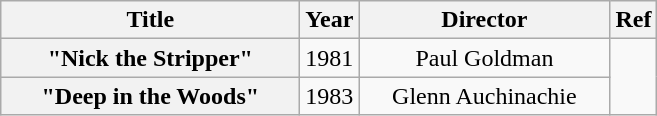<table class="wikitable plainrowheaders" style="text-align:center">
<tr>
<th scope="col" style="width:12em">Title</th>
<th scope="col">Year</th>
<th scope="col" style="width:10em">Director</th>
<th scope="col">Ref</th>
</tr>
<tr>
<th scope="row">"Nick the Stripper"</th>
<td>1981</td>
<td>Paul Goldman</td>
<td rowspan="2"></td>
</tr>
<tr>
<th scope="row">"Deep in the Woods"</th>
<td>1983</td>
<td>Glenn Auchinachie</td>
</tr>
</table>
